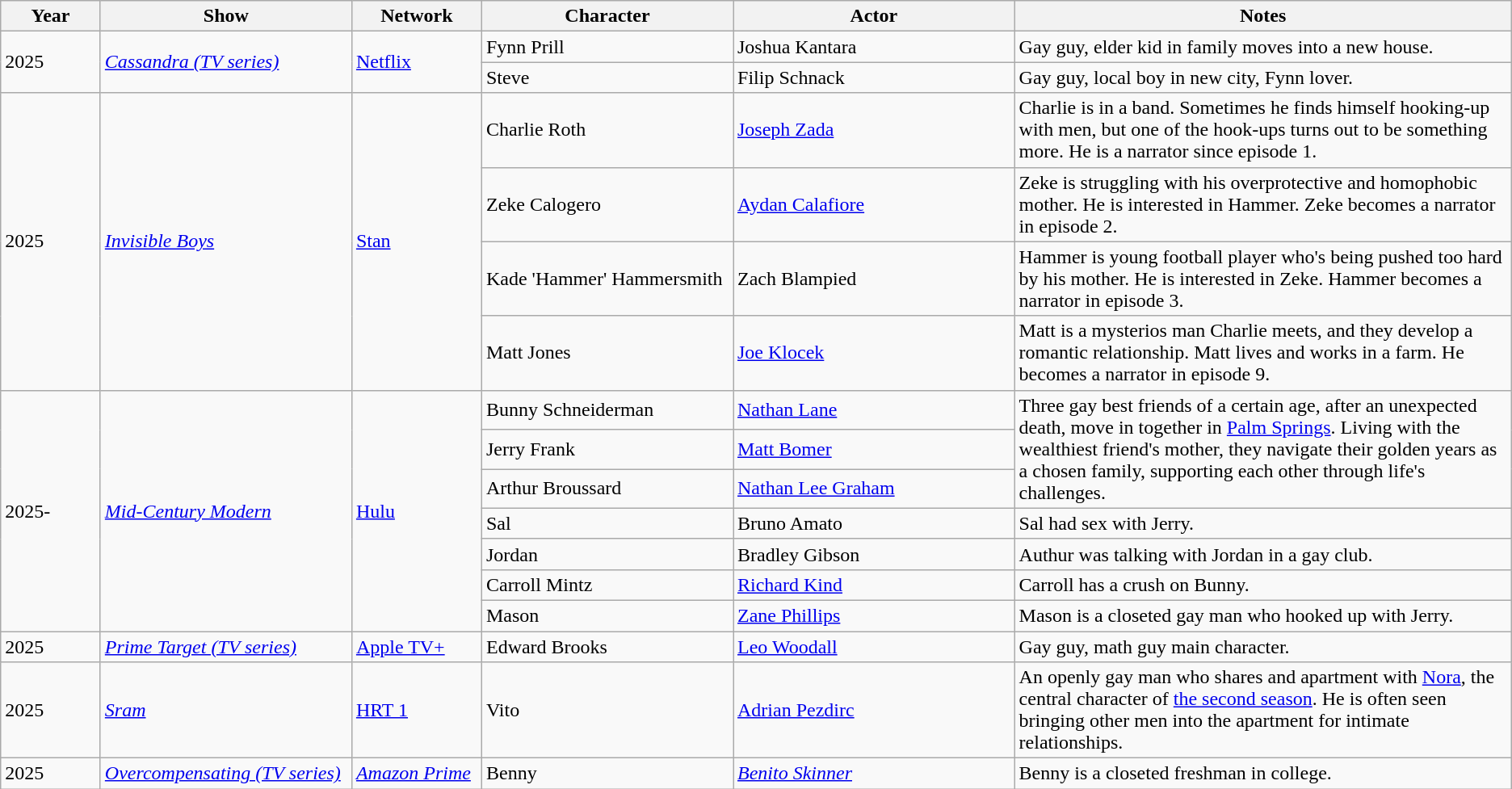<table class="wikitable sortable" style="margins:auto; width=100%;">
<tr>
<th style="width:75px;">Year</th>
<th style="width:200px;">Show</th>
<th style="width:100px;">Network</th>
<th style="width:200px;">Character</th>
<th style="width:225px;">Actor</th>
<th>Notes</th>
</tr>
<tr>
<td rowspan="2">2025</td>
<td rowspan="2"><em><a href='#'>Cassandra (TV series)</a></em></td>
<td rowspan="2"><a href='#'>Netflix</a></td>
<td>Fynn Prill</td>
<td>Joshua Kantara</td>
<td>Gay guy, elder kid in family moves into a new house.</td>
</tr>
<tr>
<td>Steve</td>
<td>Filip Schnack</td>
<td>Gay guy, local boy in new city, Fynn lover.</td>
</tr>
<tr>
<td rowspan="4">2025</td>
<td rowspan="4"><em><a href='#'>Invisible Boys</a></em></td>
<td rowspan="4"><a href='#'>Stan</a></td>
<td>Charlie Roth</td>
<td><a href='#'>Joseph Zada</a></td>
<td>Charlie is in a band. Sometimes he finds himself hooking-up with men, but one of the hook-ups turns out to be something more. He is a narrator since episode 1.</td>
</tr>
<tr>
<td>Zeke Calogero</td>
<td><a href='#'>Aydan Calafiore</a></td>
<td>Zeke is struggling with his overprotective and homophobic mother. He is interested in Hammer. Zeke becomes a narrator in episode 2.</td>
</tr>
<tr>
<td>Kade 'Hammer' Hammersmith</td>
<td>Zach Blampied</td>
<td>Hammer is young football player who's being pushed too hard by his mother. He is interested in Zeke. Hammer becomes a narrator in episode 3.</td>
</tr>
<tr>
<td>Matt Jones</td>
<td><a href='#'>Joe Klocek</a></td>
<td>Matt is a mysterios man Charlie meets, and they develop a romantic relationship. Matt lives and works in a farm. He becomes a narrator in episode 9.</td>
</tr>
<tr>
<td rowspan="7">2025-</td>
<td rowspan="7"><em><a href='#'>Mid-Century Modern</a></em></td>
<td rowspan="7"><a href='#'>Hulu</a></td>
<td>Bunny Schneiderman</td>
<td><a href='#'>Nathan Lane</a></td>
<td rowspan="3">Three gay best friends of a certain age, after an unexpected death, move in together in <a href='#'>Palm Springs</a>. Living with the wealthiest friend's mother, they navigate their golden years as a chosen family, supporting each other through life's challenges.</td>
</tr>
<tr>
<td>Jerry Frank</td>
<td><a href='#'>Matt Bomer</a></td>
</tr>
<tr>
<td>Arthur Broussard</td>
<td><a href='#'>Nathan Lee Graham</a></td>
</tr>
<tr>
<td>Sal</td>
<td>Bruno Amato</td>
<td>Sal had sex with Jerry.</td>
</tr>
<tr>
<td>Jordan</td>
<td>Bradley Gibson</td>
<td>Authur was talking with Jordan in a gay club.</td>
</tr>
<tr>
<td>Carroll Mintz</td>
<td><a href='#'>Richard Kind</a></td>
<td>Carroll has a crush on Bunny.</td>
</tr>
<tr>
<td>Mason</td>
<td><a href='#'>Zane Phillips</a></td>
<td>Mason is a closeted gay man who hooked up with Jerry.</td>
</tr>
<tr>
<td>2025</td>
<td><em><a href='#'>Prime Target (TV series)</a></em></td>
<td><a href='#'>Apple TV+</a></td>
<td>Edward Brooks</td>
<td><a href='#'>Leo Woodall</a></td>
<td>Gay guy, math guy main character.</td>
</tr>
<tr>
<td>2025</td>
<td><em><a href='#'>Sram</a></em></td>
<td><a href='#'>HRT 1</a></td>
<td>Vito</td>
<td><a href='#'>Adrian Pezdirc</a></td>
<td>An openly gay man who shares and apartment with <a href='#'>Nora</a>, the central character of <a href='#'>the second season</a>. He is often seen bringing other men into the apartment for intimate relationships.</td>
</tr>
<tr>
<td>2025</td>
<td><em><a href='#'>Overcompensating (TV series)</a></em></td>
<td><em><a href='#'>Amazon Prime</a></em></td>
<td>Benny</td>
<td><em><a href='#'>Benito Skinner</a></em></td>
<td>Benny is a closeted freshman in college.</td>
</tr>
</table>
